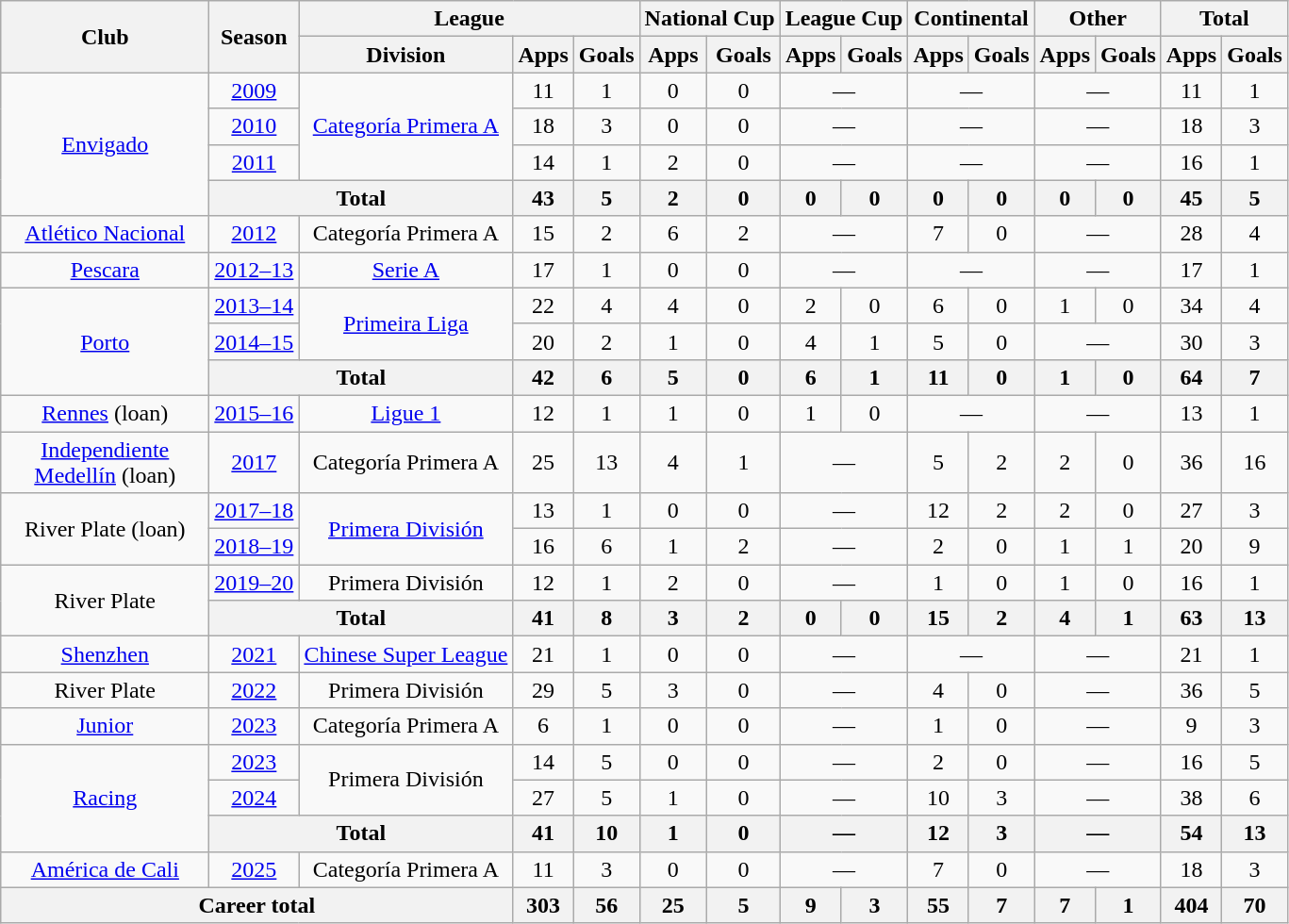<table class="wikitable" style="text-align:center">
<tr>
<th rowspan="2" width=140>Club</th>
<th rowspan="2">Season</th>
<th colspan="3">League</th>
<th colspan="2">National Cup</th>
<th colspan="2">League Cup</th>
<th colspan="2">Continental</th>
<th colspan="2">Other</th>
<th colspan="2">Total</th>
</tr>
<tr>
<th>Division</th>
<th>Apps</th>
<th>Goals</th>
<th>Apps</th>
<th>Goals</th>
<th>Apps</th>
<th>Goals</th>
<th>Apps</th>
<th>Goals</th>
<th>Apps</th>
<th>Goals</th>
<th>Apps</th>
<th>Goals</th>
</tr>
<tr>
<td rowspan="4"><a href='#'>Envigado</a></td>
<td><a href='#'>2009</a></td>
<td rowspan="3"><a href='#'>Categoría Primera A</a></td>
<td>11</td>
<td>1</td>
<td>0</td>
<td>0</td>
<td colspan="2">—</td>
<td colspan="2">—</td>
<td colspan="2">—</td>
<td>11</td>
<td>1</td>
</tr>
<tr>
<td><a href='#'>2010</a></td>
<td>18</td>
<td>3</td>
<td>0</td>
<td>0</td>
<td colspan="2">—</td>
<td colspan="2">—</td>
<td colspan="2">—</td>
<td>18</td>
<td>3</td>
</tr>
<tr>
<td><a href='#'>2011</a></td>
<td>14</td>
<td>1</td>
<td>2</td>
<td>0</td>
<td colspan="2">—</td>
<td colspan="2">—</td>
<td colspan="2">—</td>
<td>16</td>
<td>1</td>
</tr>
<tr>
<th colspan="2">Total</th>
<th>43</th>
<th>5</th>
<th>2</th>
<th>0</th>
<th>0</th>
<th>0</th>
<th>0</th>
<th>0</th>
<th>0</th>
<th>0</th>
<th>45</th>
<th>5</th>
</tr>
<tr>
<td><a href='#'>Atlético Nacional</a></td>
<td><a href='#'>2012</a></td>
<td>Categoría Primera A</td>
<td>15</td>
<td>2</td>
<td>6</td>
<td>2</td>
<td colspan="2">—</td>
<td>7</td>
<td>0</td>
<td colspan="2">—</td>
<td>28</td>
<td>4</td>
</tr>
<tr>
<td><a href='#'>Pescara</a></td>
<td><a href='#'>2012–13</a></td>
<td><a href='#'>Serie A</a></td>
<td>17</td>
<td>1</td>
<td>0</td>
<td>0</td>
<td colspan="2">—</td>
<td colspan="2">—</td>
<td colspan="2">—</td>
<td>17</td>
<td>1</td>
</tr>
<tr>
<td rowspan="3"><a href='#'>Porto</a></td>
<td><a href='#'>2013–14</a></td>
<td rowspan="2"><a href='#'>Primeira Liga</a></td>
<td>22</td>
<td>4</td>
<td>4</td>
<td>0</td>
<td>2</td>
<td>0</td>
<td>6</td>
<td>0</td>
<td>1</td>
<td>0</td>
<td>34</td>
<td>4</td>
</tr>
<tr>
<td><a href='#'>2014–15</a></td>
<td>20</td>
<td>2</td>
<td>1</td>
<td>0</td>
<td>4</td>
<td>1</td>
<td>5</td>
<td>0</td>
<td colspan="2">—</td>
<td>30</td>
<td>3</td>
</tr>
<tr>
<th colspan="2">Total</th>
<th>42</th>
<th>6</th>
<th>5</th>
<th>0</th>
<th>6</th>
<th>1</th>
<th>11</th>
<th>0</th>
<th>1</th>
<th>0</th>
<th>64</th>
<th>7</th>
</tr>
<tr>
<td><a href='#'>Rennes</a> (loan)</td>
<td><a href='#'>2015–16</a></td>
<td><a href='#'>Ligue 1</a></td>
<td>12</td>
<td>1</td>
<td>1</td>
<td>0</td>
<td>1</td>
<td>0</td>
<td colspan="2">—</td>
<td colspan="2">—</td>
<td>13</td>
<td>1</td>
</tr>
<tr>
<td><a href='#'>Independiente Medellín</a> (loan)</td>
<td><a href='#'>2017</a></td>
<td>Categoría Primera A</td>
<td>25</td>
<td>13</td>
<td>4</td>
<td>1</td>
<td colspan="2">—</td>
<td>5</td>
<td>2</td>
<td>2</td>
<td>0</td>
<td>36</td>
<td>16</td>
</tr>
<tr>
<td rowspan="2">River Plate (loan)</td>
<td><a href='#'>2017–18</a></td>
<td rowspan="2"><a href='#'>Primera División</a></td>
<td>13</td>
<td>1</td>
<td>0</td>
<td>0</td>
<td colspan="2">—</td>
<td>12</td>
<td>2</td>
<td>2</td>
<td>0</td>
<td>27</td>
<td>3</td>
</tr>
<tr>
<td><a href='#'>2018–19</a></td>
<td>16</td>
<td>6</td>
<td>1</td>
<td>2</td>
<td colspan="2">—</td>
<td>2</td>
<td>0</td>
<td>1</td>
<td>1</td>
<td>20</td>
<td>9</td>
</tr>
<tr>
<td rowspan="2">River Plate</td>
<td><a href='#'>2019–20</a></td>
<td>Primera División</td>
<td>12</td>
<td>1</td>
<td>2</td>
<td>0</td>
<td colspan="2">—</td>
<td>1</td>
<td>0</td>
<td>1</td>
<td>0</td>
<td>16</td>
<td>1</td>
</tr>
<tr>
<th colspan="2">Total</th>
<th>41</th>
<th>8</th>
<th>3</th>
<th>2</th>
<th>0</th>
<th>0</th>
<th>15</th>
<th>2</th>
<th>4</th>
<th>1</th>
<th>63</th>
<th>13</th>
</tr>
<tr>
<td><a href='#'>Shenzhen</a></td>
<td><a href='#'>2021</a></td>
<td><a href='#'>Chinese Super League</a></td>
<td>21</td>
<td>1</td>
<td>0</td>
<td>0</td>
<td colspan="2">—</td>
<td colspan="2">—</td>
<td colspan="2">—</td>
<td>21</td>
<td>1</td>
</tr>
<tr>
<td>River Plate</td>
<td><a href='#'>2022</a></td>
<td>Primera División</td>
<td>29</td>
<td>5</td>
<td>3</td>
<td>0</td>
<td colspan="2">—</td>
<td>4</td>
<td>0</td>
<td colspan="2">—</td>
<td>36</td>
<td>5</td>
</tr>
<tr>
<td><a href='#'>Junior</a></td>
<td><a href='#'>2023</a></td>
<td>Categoría Primera A</td>
<td>6</td>
<td>1</td>
<td>0</td>
<td>0</td>
<td colspan="2">—</td>
<td>1</td>
<td>0</td>
<td colspan="2">—</td>
<td>9</td>
<td>3</td>
</tr>
<tr>
<td rowspan="3"><a href='#'>Racing</a></td>
<td><a href='#'>2023</a></td>
<td rowspan="2">Primera División</td>
<td>14</td>
<td>5</td>
<td>0</td>
<td>0</td>
<td colspan="2">—</td>
<td>2</td>
<td>0</td>
<td colspan="2">—</td>
<td>16</td>
<td>5</td>
</tr>
<tr>
<td><a href='#'>2024</a></td>
<td>27</td>
<td>5</td>
<td>1</td>
<td>0</td>
<td colspan="2">—</td>
<td>10</td>
<td>3</td>
<td colspan="2">—</td>
<td>38</td>
<td>6</td>
</tr>
<tr>
<th colspan="2">Total</th>
<th>41</th>
<th>10</th>
<th>1</th>
<th>0</th>
<th colspan="2">—</th>
<th>12</th>
<th>3</th>
<th colspan="2">—</th>
<th>54</th>
<th>13</th>
</tr>
<tr>
<td><a href='#'>América de Cali</a></td>
<td><a href='#'>2025</a></td>
<td>Categoría Primera A</td>
<td>11</td>
<td>3</td>
<td>0</td>
<td>0</td>
<td colspan="2">—</td>
<td>7</td>
<td>0</td>
<td colspan="2">—</td>
<td>18</td>
<td>3</td>
</tr>
<tr>
<th colspan="3">Career total</th>
<th>303</th>
<th>56</th>
<th>25</th>
<th>5</th>
<th>9</th>
<th>3</th>
<th>55</th>
<th>7</th>
<th>7</th>
<th>1</th>
<th>404</th>
<th>70</th>
</tr>
</table>
